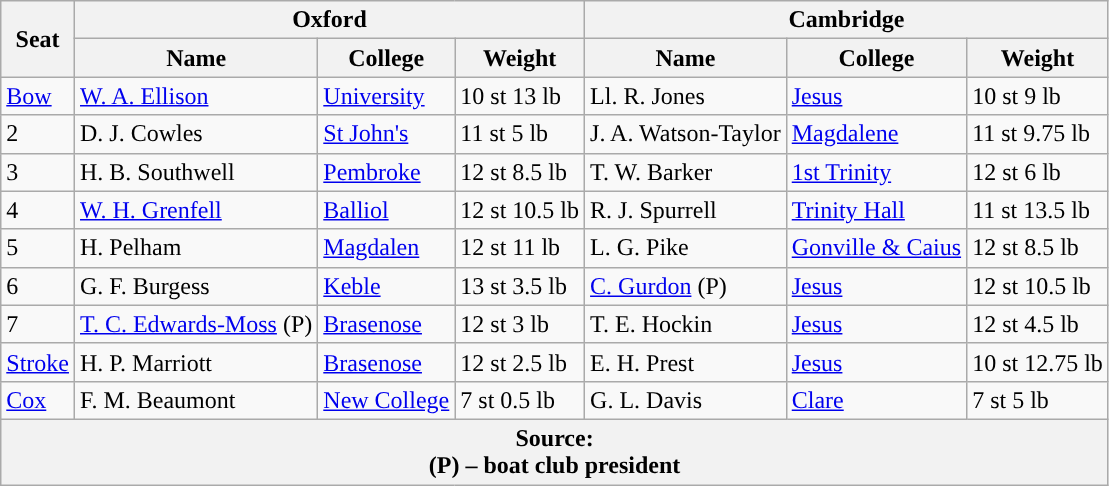<table class="wikitable">
<tr>
<th rowspan="2" scope="col">Seat</th>
<th colspan="3" scope="col">Oxford <br> </th>
<th colspan="3" scope="col">Cambridge <br> </th>
</tr>
<tr>
<th>Name</th>
<th>College</th>
<th>Weight</th>
<th>Name</th>
<th>College</th>
<th>Weight</th>
</tr>
<tr>
<td><a href='#'>Bow</a></td>
<td><a href='#'>W. A. Ellison</a></td>
<td><a href='#'>University</a></td>
<td>10 st 13 lb</td>
<td>Ll. R. Jones</td>
<td><a href='#'>Jesus</a></td>
<td>10 st 9 lb</td>
</tr>
<tr>
<td>2</td>
<td>D. J. Cowles</td>
<td><a href='#'>St John's</a></td>
<td>11 st 5 lb</td>
<td>J. A. Watson-Taylor</td>
<td><a href='#'>Magdalene</a></td>
<td>11 st 9.75 lb</td>
</tr>
<tr>
<td>3</td>
<td>H. B. Southwell</td>
<td><a href='#'>Pembroke</a></td>
<td>12 st 8.5 lb</td>
<td>T. W. Barker</td>
<td><a href='#'>1st Trinity</a></td>
<td>12 st 6 lb</td>
</tr>
<tr>
<td>4</td>
<td><a href='#'>W. H. Grenfell</a></td>
<td><a href='#'>Balliol</a></td>
<td>12 st 10.5 lb</td>
<td>R. J. Spurrell</td>
<td><a href='#'>Trinity Hall</a></td>
<td>11 st 13.5 lb</td>
</tr>
<tr>
<td>5</td>
<td>H. Pelham</td>
<td><a href='#'>Magdalen</a></td>
<td>12 st 11 lb</td>
<td>L. G. Pike</td>
<td><a href='#'>Gonville & Caius</a></td>
<td>12 st 8.5 lb</td>
</tr>
<tr>
<td>6</td>
<td>G. F. Burgess</td>
<td><a href='#'>Keble</a></td>
<td>13 st 3.5 lb</td>
<td><a href='#'>C. Gurdon</a> (P)</td>
<td><a href='#'>Jesus</a></td>
<td>12 st 10.5 lb</td>
</tr>
<tr>
<td>7</td>
<td><a href='#'>T. C. Edwards-Moss</a> (P)</td>
<td><a href='#'>Brasenose</a></td>
<td>12 st 3 lb</td>
<td>T. E. Hockin</td>
<td><a href='#'>Jesus</a></td>
<td>12 st 4.5 lb</td>
</tr>
<tr>
<td><a href='#'>Stroke</a></td>
<td>H. P. Marriott</td>
<td><a href='#'>Brasenose</a></td>
<td>12 st 2.5 lb</td>
<td>E. H. Prest</td>
<td><a href='#'>Jesus</a></td>
<td>10 st 12.75 lb</td>
</tr>
<tr>
<td><a href='#'>Cox</a></td>
<td>F. M. Beaumont</td>
<td><a href='#'>New College</a></td>
<td>7 st 0.5 lb</td>
<td>G. L. Davis</td>
<td><a href='#'>Clare</a></td>
<td>7 st 5 lb</td>
</tr>
<tr>
<th colspan="7">Source:<br>(P) – boat club president</th>
</tr>
</table>
